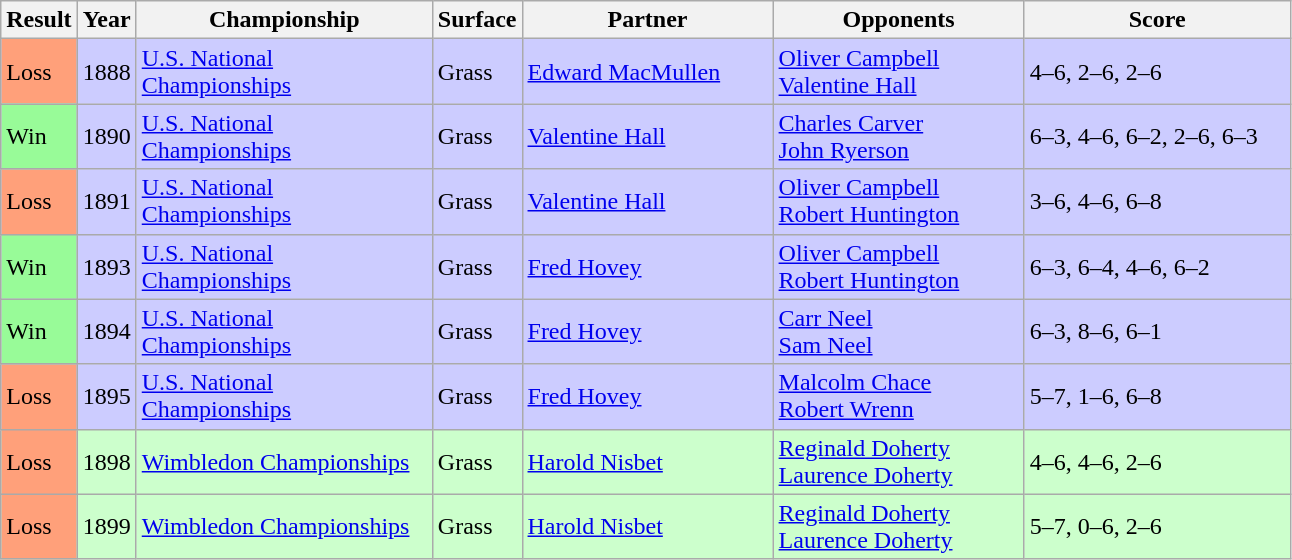<table class="sortable wikitable">
<tr>
<th style="width:40px">Result</th>
<th style="width:30px">Year</th>
<th style="width:190px">Championship</th>
<th style="width:50px">Surface</th>
<th style="width:160px">Partner</th>
<th style="width:160px">Opponents</th>
<th style="width:170px" class="unsortable">Score</th>
</tr>
<tr style="background:#ccf;">
<td style="background:#ffa07a;">Loss</td>
<td>1888</td>
<td><a href='#'>U.S. National Championships</a></td>
<td>Grass</td>
<td> <a href='#'>Edward MacMullen</a></td>
<td> <a href='#'>Oliver Campbell</a> <br>  <a href='#'>Valentine Hall</a></td>
<td>4–6, 2–6, 2–6</td>
</tr>
<tr style="background:#ccf;">
<td style="background:#98fb98;">Win</td>
<td>1890</td>
<td><a href='#'>U.S. National Championships</a></td>
<td>Grass</td>
<td>  <a href='#'>Valentine Hall</a></td>
<td> <a href='#'>Charles Carver</a> <br>  <a href='#'>John Ryerson</a></td>
<td>6–3, 4–6, 6–2, 2–6, 6–3</td>
</tr>
<tr style="background:#ccf;">
<td style="background:#ffa07a;">Loss</td>
<td>1891</td>
<td><a href='#'>U.S. National Championships</a></td>
<td>Grass</td>
<td> <a href='#'>Valentine Hall</a></td>
<td> <a href='#'>Oliver Campbell</a> <br>  <a href='#'>Robert Huntington</a></td>
<td>3–6, 4–6, 6–8</td>
</tr>
<tr style="background:#ccf;">
<td style="background:#98fb98;">Win</td>
<td>1893</td>
<td><a href='#'>U.S. National Championships</a></td>
<td>Grass</td>
<td> <a href='#'>Fred Hovey</a></td>
<td> <a href='#'>Oliver Campbell</a> <br>  <a href='#'>Robert Huntington</a></td>
<td>6–3, 6–4, 4–6, 6–2</td>
</tr>
<tr style="background:#ccf;">
<td style="background:#98fb98;">Win</td>
<td>1894</td>
<td><a href='#'>U.S. National Championships</a></td>
<td>Grass</td>
<td> <a href='#'>Fred Hovey</a></td>
<td> <a href='#'>Carr Neel</a><br> <a href='#'>Sam Neel</a></td>
<td>6–3, 8–6, 6–1</td>
</tr>
<tr style="background:#ccf;">
<td style="background:#ffa07a;">Loss</td>
<td>1895</td>
<td><a href='#'>U.S. National Championships</a></td>
<td>Grass</td>
<td> <a href='#'>Fred Hovey</a></td>
<td> <a href='#'>Malcolm Chace</a> <br>  <a href='#'>Robert Wrenn</a></td>
<td>5–7, 1–6, 6–8</td>
</tr>
<tr style="background:#cfc;">
<td style="background:#ffa07a;">Loss</td>
<td>1898</td>
<td><a href='#'>Wimbledon Championships</a></td>
<td>Grass</td>
<td> <a href='#'>Harold Nisbet</a></td>
<td> <a href='#'>Reginald Doherty</a> <br>  <a href='#'>Laurence Doherty</a></td>
<td>4–6, 4–6, 2–6</td>
</tr>
<tr style="background:#cfc;">
<td style="background:#ffa07a;">Loss</td>
<td>1899</td>
<td><a href='#'>Wimbledon Championships</a></td>
<td>Grass</td>
<td> <a href='#'>Harold Nisbet</a></td>
<td> <a href='#'>Reginald Doherty</a> <br>  <a href='#'>Laurence Doherty</a></td>
<td>5–7, 0–6, 2–6</td>
</tr>
</table>
